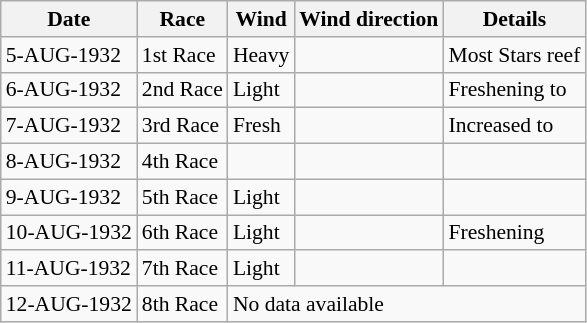<table class="wikitable" style="text-align:left; font-size:90%">
<tr>
<th>Date</th>
<th>Race</th>
<th>Wind</th>
<th>Wind direction</th>
<th>Details</th>
</tr>
<tr>
<td>5-AUG-1932</td>
<td>1st Race</td>
<td>Heavy</td>
<td align=center></td>
<td>Most Stars reef</td>
</tr>
<tr>
<td>6-AUG-1932</td>
<td>2nd Race</td>
<td>Light</td>
<td align=center></td>
<td>Freshening to </td>
</tr>
<tr>
<td>7-AUG-1932</td>
<td>3rd Race</td>
<td>Fresh</td>
<td align=center></td>
<td>Increased to </td>
</tr>
<tr>
<td>8-AUG-1932</td>
<td>4th  Race</td>
<td></td>
<td align=center></td>
<td></td>
</tr>
<tr>
<td>9-AUG-1932</td>
<td>5th  Race</td>
<td>Light</td>
<td align=center></td>
<td></td>
</tr>
<tr>
<td>10-AUG-1932</td>
<td>6th  Race</td>
<td>Light</td>
<td align=center></td>
<td>Freshening</td>
</tr>
<tr>
<td>11-AUG-1932</td>
<td>7th  Race</td>
<td>Light</td>
<td align=center></td>
<td></td>
</tr>
<tr>
<td>12-AUG-1932</td>
<td>8th  Race</td>
<td colspan=3>No data available</td>
</tr>
</table>
